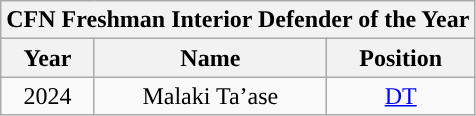<table class="wikitable">
<tr align="center">
<th colspan=5>CFN Freshman Interior Defender of the Year</th>
</tr>
<tr>
<th>Year</th>
<th>Name</th>
<th>Position</th>
</tr>
<tr align="center" bgcolor="">
<td>2024</td>
<td>Malaki Ta’ase</td>
<td><a href='#'>DT</a></td>
</tr>
</table>
